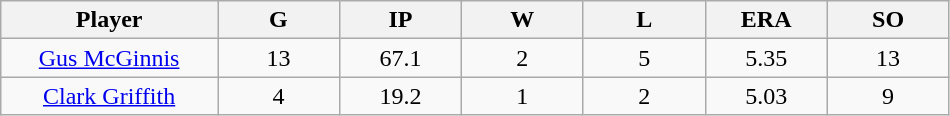<table class="wikitable sortable">
<tr>
<th bgcolor="#DDDDFF" width="16%">Player</th>
<th bgcolor="#DDDDFF" width="9%">G</th>
<th bgcolor="#DDDDFF" width="9%">IP</th>
<th bgcolor="#DDDDFF" width="9%">W</th>
<th bgcolor="#DDDDFF" width="9%">L</th>
<th bgcolor="#DDDDFF" width="9%">ERA</th>
<th bgcolor="#DDDDFF" width="9%">SO</th>
</tr>
<tr align="center">
<td><a href='#'>Gus McGinnis</a></td>
<td>13</td>
<td>67.1</td>
<td>2</td>
<td>5</td>
<td>5.35</td>
<td>13</td>
</tr>
<tr align=center>
<td><a href='#'>Clark Griffith</a></td>
<td>4</td>
<td>19.2</td>
<td>1</td>
<td>2</td>
<td>5.03</td>
<td>9</td>
</tr>
</table>
